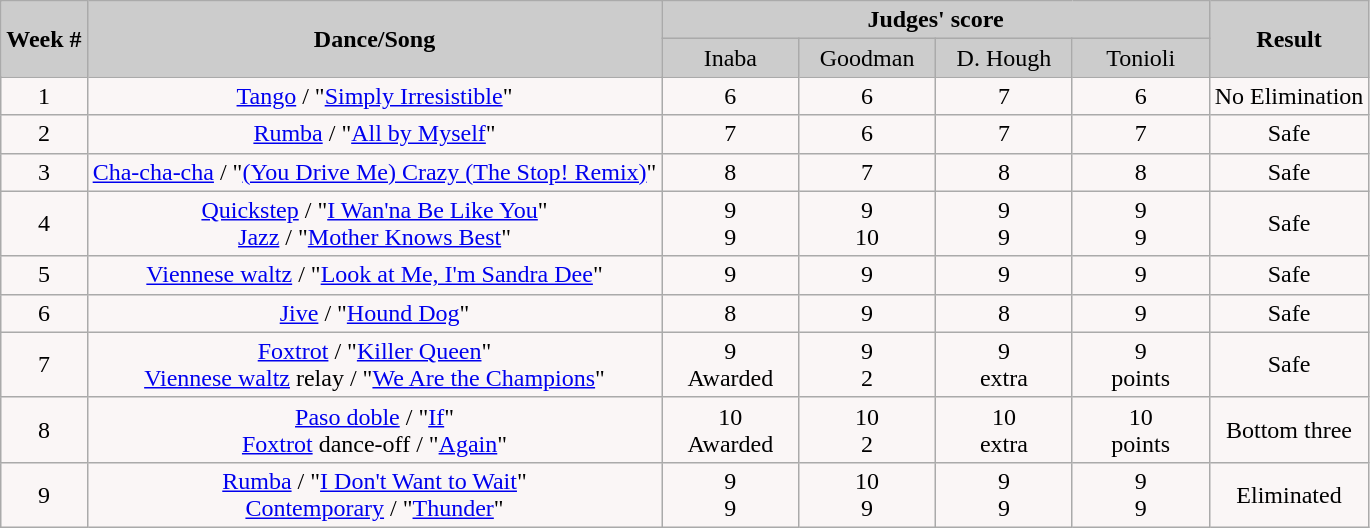<table class="wikitable" style="float:left;">
<tr style="text-align:Center; background:#ccc;">
<td rowspan="2"><strong>Week #</strong></td>
<td rowspan="2"><strong>Dance/Song</strong></td>
<td colspan="4"><strong>Judges' score</strong></td>
<td rowspan="2"><strong>Result</strong></td>
</tr>
<tr style="text-align:center; background:#ccc;">
<td style="width:10%; ">Inaba</td>
<td style="width:10%; ">Goodman</td>
<td style="width:10%; ">D. Hough</td>
<td style="width:10%; ">Tonioli</td>
</tr>
<tr style="text-align:center; background:#faf6f6;">
<td>1</td>
<td><a href='#'>Tango</a> / "<a href='#'>Simply Irresistible</a>"</td>
<td>6</td>
<td>6</td>
<td>7</td>
<td>6</td>
<td>No Elimination</td>
</tr>
<tr style="text-align:center; background:#faf6f6;">
<td>2</td>
<td><a href='#'>Rumba</a> / "<a href='#'>All by Myself</a>"</td>
<td>7</td>
<td>6</td>
<td>7</td>
<td>7</td>
<td>Safe</td>
</tr>
<tr style="text-align:center; background:#faf6f6;">
<td>3</td>
<td><a href='#'>Cha-cha-cha</a> / "<a href='#'>(You Drive Me) Crazy (The Stop! Remix)</a>"</td>
<td>8</td>
<td>7</td>
<td>8</td>
<td>8</td>
<td>Safe</td>
</tr>
<tr style="text-align:center; background:#faf6f6;">
<td>4</td>
<td><a href='#'>Quickstep</a> / "<a href='#'>I Wan'na Be Like You</a>"<br><a href='#'>Jazz</a> / "<a href='#'>Mother Knows Best</a>"</td>
<td>9<br>9</td>
<td>9<br>10</td>
<td>9<br>9</td>
<td>9<br>9</td>
<td>Safe</td>
</tr>
<tr style="text-align:center; background:#faf6f6;">
<td>5</td>
<td><a href='#'>Viennese waltz</a> / "<a href='#'>Look at Me, I'm Sandra Dee</a>"</td>
<td>9</td>
<td>9</td>
<td>9</td>
<td>9</td>
<td>Safe</td>
</tr>
<tr style="text-align:center; background:#faf6f6;">
<td>6</td>
<td><a href='#'>Jive</a> / "<a href='#'>Hound Dog</a>"</td>
<td>8</td>
<td>9</td>
<td>8</td>
<td>9</td>
<td>Safe</td>
</tr>
<tr style="text-align:center; background:#faf6f6;">
<td>7</td>
<td><a href='#'>Foxtrot</a> / "<a href='#'>Killer Queen</a>"<br><a href='#'>Viennese waltz</a> relay / "<a href='#'>We Are the Champions</a>"</td>
<td>9<br>Awarded</td>
<td>9<br>2</td>
<td>9<br>extra</td>
<td>9<br>points</td>
<td>Safe</td>
</tr>
<tr style="text-align:center; background:#faf6f6;">
<td>8</td>
<td><a href='#'>Paso doble</a> / "<a href='#'>If</a>"<br><a href='#'>Foxtrot</a> dance-off / "<a href='#'>Again</a>"</td>
<td>10<br>Awarded</td>
<td>10<br>2</td>
<td>10<br>extra</td>
<td>10<br>points</td>
<td>Bottom three</td>
</tr>
<tr style="text-align:center; background:#faf6f6;">
<td>9</td>
<td><a href='#'>Rumba</a> / "<a href='#'>I Don't Want to Wait</a>"<br><a href='#'>Contemporary</a> / "<a href='#'>Thunder</a>"</td>
<td>9<br>9</td>
<td>10<br>9</td>
<td>9<br>9</td>
<td>9<br>9</td>
<td>Eliminated</td>
</tr>
</table>
